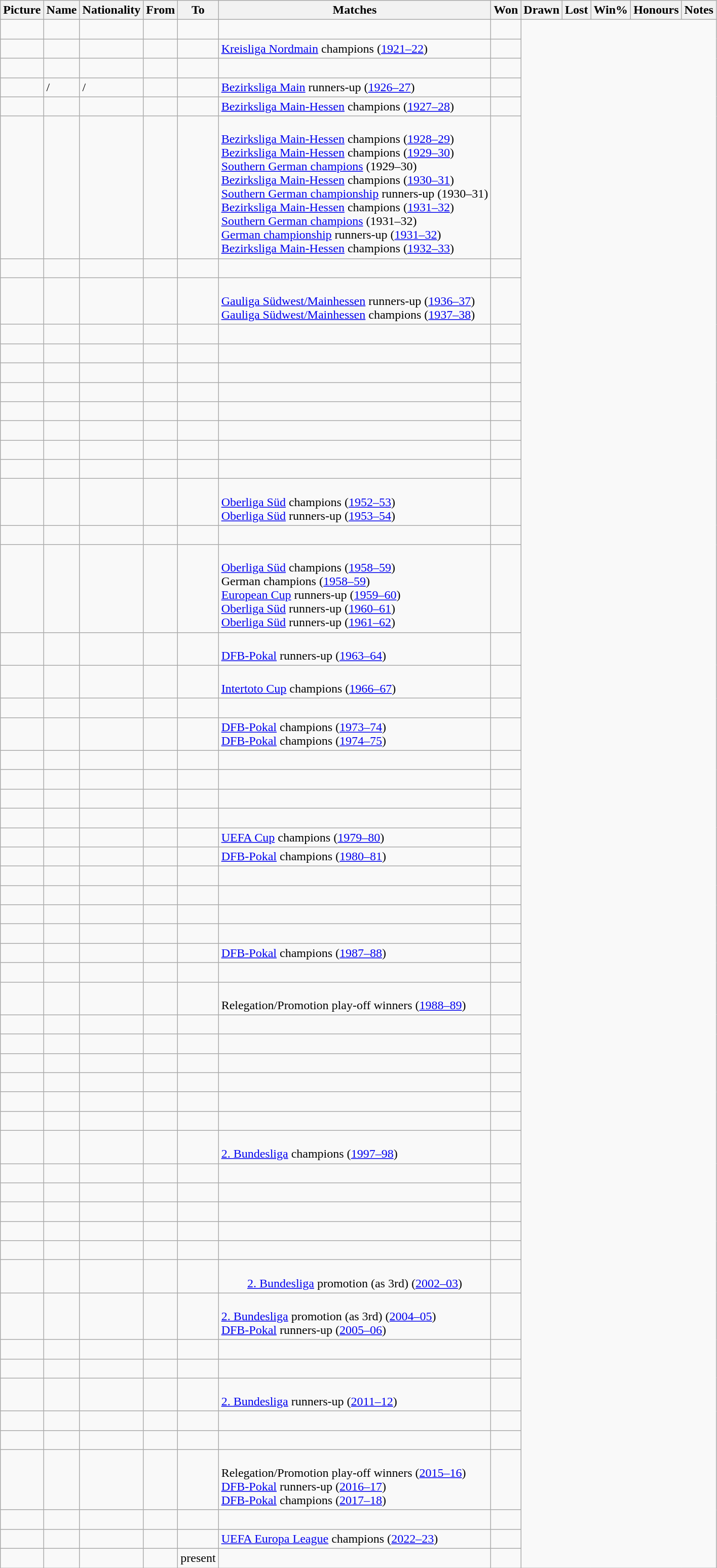<table class="wikitable sortable" style="text-align: left">
<tr>
<th>Picture</th>
<th>Name</th>
<th>Nationality</th>
<th>From</th>
<th class="unsortable">To</th>
<th>Matches</th>
<th>Won</th>
<th>Drawn</th>
<th>Lost</th>
<th>Win%</th>
<th class="unsortable">Honours</th>
<th class="unsortable">Notes</th>
</tr>
<tr>
<td align=center></td>
<td align=left></td>
<td></td>
<td align=left></td>
<td align=left><br></td>
<td align=left></td>
<td></td>
</tr>
<tr>
<td align=center></td>
<td align=left></td>
<td></td>
<td align=left></td>
<td align=left><br></td>
<td align=left><a href='#'>Kreisliga Nordmain</a> champions (<a href='#'>1921–22</a>)</td>
<td></td>
</tr>
<tr>
<td align=center></td>
<td align=left></td>
<td></td>
<td align=left></td>
<td align=left><br></td>
<td align=left></td>
<td></td>
</tr>
<tr>
<td align=center></td>
<td align=left> / </td>
<td> / </td>
<td align=left></td>
<td align=left><br></td>
<td align=left><a href='#'>Bezirksliga Main</a> runners-up (<a href='#'>1926–27</a>)</td>
<td></td>
</tr>
<tr>
<td align=center></td>
<td align=left></td>
<td></td>
<td align=left></td>
<td align=left><br></td>
<td align=left><a href='#'>Bezirksliga Main-Hessen</a> champions (<a href='#'>1927–28</a>)</td>
<td></td>
</tr>
<tr>
<td align=center></td>
<td align=left></td>
<td></td>
<td align=left></td>
<td align=left><br></td>
<td align=left><br><a href='#'>Bezirksliga Main-Hessen</a> champions (<a href='#'>1928–29</a>)<br>
<a href='#'>Bezirksliga Main-Hessen</a> champions (<a href='#'>1929–30</a>)<br>
<a href='#'>Southern German champions</a> (1929–30)<br>
<a href='#'>Bezirksliga Main-Hessen</a> champions (<a href='#'>1930–31</a>)<br>
<a href='#'>Southern German championship</a> runners-up (1930–31)<br>
<a href='#'>Bezirksliga Main-Hessen</a> champions (<a href='#'>1931–32</a>)<br>
<a href='#'>Southern German champions</a> (1931–32)<br>
<a href='#'>German championship</a> runners-up (<a href='#'>1931–32</a>)<br>
<a href='#'>Bezirksliga Main-Hessen</a> champions (<a href='#'>1932–33</a>)</td>
<td></td>
</tr>
<tr>
<td align=center></td>
<td align=left></td>
<td></td>
<td align=left></td>
<td align=left><br></td>
<td align=left></td>
<td></td>
</tr>
<tr>
<td align=center></td>
<td align=left></td>
<td></td>
<td align=left></td>
<td align=left><br></td>
<td align=left><br><a href='#'>Gauliga Südwest/Mainhessen</a> runners-up (<a href='#'>1936–37</a>)<br>
<a href='#'>Gauliga Südwest/Mainhessen</a> champions (<a href='#'>1937–38</a>)</td>
<td></td>
</tr>
<tr>
<td align=center></td>
<td align=left></td>
<td></td>
<td align=left></td>
<td align=left><br></td>
<td align=left></td>
<td></td>
</tr>
<tr>
<td align=center></td>
<td align=left></td>
<td></td>
<td align=left></td>
<td align=left><br></td>
<td align=left></td>
<td></td>
</tr>
<tr>
<td align=center></td>
<td align=left></td>
<td></td>
<td align=left></td>
<td align=left><br></td>
<td align=left></td>
<td></td>
</tr>
<tr>
<td align=center></td>
<td align=left></td>
<td></td>
<td align=left></td>
<td align=left><br></td>
<td align=left></td>
<td></td>
</tr>
<tr>
<td align=center></td>
<td align=left></td>
<td></td>
<td align=left></td>
<td align=left><br></td>
<td align=left></td>
<td></td>
</tr>
<tr>
<td align=center></td>
<td align=left></td>
<td></td>
<td align=left></td>
<td align=left><br></td>
<td align=left></td>
<td></td>
</tr>
<tr>
<td align=center></td>
<td align=left></td>
<td></td>
<td align=left></td>
<td align=left><br></td>
<td align=left></td>
<td></td>
</tr>
<tr>
<td align=center></td>
<td align=left></td>
<td></td>
<td align=left></td>
<td align=left><br></td>
<td align=left></td>
<td></td>
</tr>
<tr>
<td align=center></td>
<td align=left></td>
<td></td>
<td align=left></td>
<td align=left><br></td>
<td align=left><br><a href='#'>Oberliga Süd</a> champions (<a href='#'>1952–53</a>)<br>
<a href='#'>Oberliga Süd</a> runners-up (<a href='#'>1953–54</a>)</td>
<td></td>
</tr>
<tr>
<td align=center></td>
<td align=left></td>
<td></td>
<td align=left></td>
<td align=left><br></td>
<td align=left></td>
<td></td>
</tr>
<tr>
<td align=center></td>
<td align=left></td>
<td></td>
<td align=left></td>
<td align=left><br></td>
<td align=left><br><a href='#'>Oberliga Süd</a> champions (<a href='#'>1958–59</a>)<br>
German champions (<a href='#'>1958–59</a>)<br>
<a href='#'>European Cup</a> runners-up (<a href='#'>1959–60</a>)<br>
<a href='#'>Oberliga Süd</a> runners-up (<a href='#'>1960–61</a>)<br>
<a href='#'>Oberliga Süd</a> runners-up (<a href='#'>1961–62</a>)</td>
<td></td>
</tr>
<tr>
<td align=center></td>
<td align=left></td>
<td></td>
<td align=left></td>
<td align=left><br></td>
<td align=left><br><a href='#'>DFB-Pokal</a> runners-up (<a href='#'>1963–64</a>)<br></td>
<td></td>
</tr>
<tr>
<td align=center></td>
<td align=left></td>
<td></td>
<td align=left></td>
<td align=left><br></td>
<td align=left><br><a href='#'>Intertoto Cup</a> champions (<a href='#'>1966–67</a>)</td>
<td></td>
</tr>
<tr>
<td align=center></td>
<td align=left></td>
<td></td>
<td align=left></td>
<td align=left><br></td>
<td align=left></td>
<td></td>
</tr>
<tr>
<td align=center></td>
<td align=left></td>
<td></td>
<td align=left></td>
<td align=left><br></td>
<td align=left><a href='#'>DFB-Pokal</a> champions (<a href='#'>1973–74</a>)<br><a href='#'>DFB-Pokal</a> champions (<a href='#'>1974–75</a>)</td>
<td></td>
</tr>
<tr>
<td align=center></td>
<td align=left></td>
<td></td>
<td align=left></td>
<td align=left><br></td>
<td align=left></td>
<td></td>
</tr>
<tr>
<td align=center></td>
<td align=left></td>
<td></td>
<td align=left></td>
<td align=left><br></td>
<td align=left></td>
<td></td>
</tr>
<tr>
<td align=center></td>
<td align=left></td>
<td></td>
<td align=left></td>
<td align=left><br></td>
<td align=left></td>
<td></td>
</tr>
<tr>
<td align=center></td>
<td align=left></td>
<td></td>
<td align=left></td>
<td align=left><br></td>
<td align=left></td>
<td></td>
</tr>
<tr>
<td align=center></td>
<td align=left></td>
<td></td>
<td align=left></td>
<td align=left><br></td>
<td align=left><a href='#'>UEFA Cup</a> champions (<a href='#'>1979–80</a>)</td>
<td></td>
</tr>
<tr>
<td align=center></td>
<td align=left></td>
<td></td>
<td align=left></td>
<td align=left><br></td>
<td align=left><a href='#'>DFB-Pokal</a> champions (<a href='#'>1980–81</a>)</td>
<td></td>
</tr>
<tr>
<td align=center></td>
<td align=left></td>
<td></td>
<td align=left></td>
<td align=left><br></td>
<td align=left></td>
<td></td>
</tr>
<tr>
<td align=center></td>
<td align=left></td>
<td></td>
<td align=left></td>
<td align=left><br></td>
<td align=left></td>
<td></td>
</tr>
<tr>
<td align=center></td>
<td align=left></td>
<td></td>
<td align=left></td>
<td align=left><br></td>
<td align=left></td>
<td></td>
</tr>
<tr>
<td align=center></td>
<td align=left></td>
<td></td>
<td align=left></td>
<td align=left><br></td>
<td align=left></td>
<td></td>
</tr>
<tr>
<td align=center></td>
<td align=left></td>
<td></td>
<td align=left></td>
<td align=left><br></td>
<td align=left><a href='#'>DFB-Pokal</a> champions (<a href='#'>1987–88</a>)</td>
<td></td>
</tr>
<tr>
<td align=center></td>
<td align=left></td>
<td></td>
<td align=left></td>
<td align=left><br></td>
<td align=left></td>
<td></td>
</tr>
<tr>
<td align=center></td>
<td align=left></td>
<td></td>
<td align=left></td>
<td align=left><br></td>
<td align=left><br>Relegation/Promotion play-off winners (<a href='#'>1988–89</a>)</td>
<td></td>
</tr>
<tr>
<td align=center></td>
<td align=left></td>
<td></td>
<td align=left></td>
<td align=left><br></td>
<td align=left></td>
<td></td>
</tr>
<tr>
<td align=center></td>
<td align=left></td>
<td></td>
<td align=left></td>
<td align=left><br></td>
<td align=left></td>
<td></td>
</tr>
<tr>
<td align=center></td>
<td align=left></td>
<td></td>
<td align=left></td>
<td align=left><br></td>
<td align=left></td>
<td></td>
</tr>
<tr>
<td align=center></td>
<td align=left></td>
<td></td>
<td align=left></td>
<td align=left><br></td>
<td align=left></td>
<td></td>
</tr>
<tr>
<td align=center></td>
<td align=left></td>
<td></td>
<td align=left></td>
<td align=left><br></td>
<td align=left></td>
<td></td>
</tr>
<tr>
<td align=center></td>
<td align=left></td>
<td></td>
<td align=left></td>
<td align=left><br></td>
<td align=left></td>
<td></td>
</tr>
<tr>
<td align=center></td>
<td align=left></td>
<td></td>
<td align=left></td>
<td align=left><br></td>
<td align=left><br><a href='#'>2. Bundesliga</a> champions (<a href='#'>1997–98</a>)</td>
<td></td>
</tr>
<tr>
<td align=center></td>
<td align=left></td>
<td></td>
<td align=left></td>
<td align=left><br></td>
<td align=left></td>
<td></td>
</tr>
<tr>
<td align=center></td>
<td align=left></td>
<td></td>
<td align=left></td>
<td align=left><br></td>
<td align=center></td>
<td></td>
</tr>
<tr>
<td align=center></td>
<td align=left></td>
<td></td>
<td align=left></td>
<td align=left><br></td>
<td align=center></td>
<td></td>
</tr>
<tr>
<td align=center></td>
<td align=left></td>
<td></td>
<td align=left></td>
<td align=left><br></td>
<td align=center></td>
<td></td>
</tr>
<tr>
<td align=center></td>
<td align=left></td>
<td></td>
<td align=left></td>
<td align=left><br></td>
<td align=center></td>
<td></td>
</tr>
<tr>
<td align=center></td>
<td align=left></td>
<td></td>
<td align=left></td>
<td align=left><br></td>
<td align=center><br><a href='#'>2. Bundesliga</a> promotion (as 3rd) (<a href='#'>2002–03</a>)</td>
<td></td>
</tr>
<tr>
<td align=center></td>
<td align=left></td>
<td></td>
<td align=left></td>
<td align=left><br></td>
<td align=left><br><a href='#'>2. Bundesliga</a> promotion (as 3rd) (<a href='#'>2004–05</a>)<br>
<a href='#'>DFB-Pokal</a> runners-up (<a href='#'>2005–06</a>)</td>
<td></td>
</tr>
<tr>
<td align=center></td>
<td align=left></td>
<td></td>
<td align=left></td>
<td align=left><br></td>
<td align=center></td>
<td></td>
</tr>
<tr>
<td align=center></td>
<td align=left></td>
<td></td>
<td align=left></td>
<td align=left><br></td>
<td align=center></td>
<td></td>
</tr>
<tr>
<td align=center></td>
<td align=left></td>
<td></td>
<td align=left></td>
<td align=left><br></td>
<td align=left><br><a href='#'>2. Bundesliga</a> runners-up (<a href='#'>2011–12</a>)</td>
<td></td>
</tr>
<tr>
<td align=center></td>
<td align=left></td>
<td></td>
<td align=left></td>
<td align=left><br></td>
<td align=center></td>
<td></td>
</tr>
<tr>
<td align=center></td>
<td align=left></td>
<td></td>
<td align=left></td>
<td align=left><br></td>
<td align=left></td>
<td></td>
</tr>
<tr>
<td align=center></td>
<td align=left></td>
<td></td>
<td align=left></td>
<td align=left><br></td>
<td align=left><br>Relegation/Promotion play-off winners (<a href='#'>2015–16</a>)<br>
<a href='#'>DFB-Pokal</a> runners-up (<a href='#'>2016–17</a>)<br>
<a href='#'>DFB-Pokal</a> champions (<a href='#'>2017–18</a>)</td>
<td></td>
</tr>
<tr>
<td align=center></td>
<td align=left></td>
<td></td>
<td align=left></td>
<td align=left><br></td>
<td align=left></td>
<td></td>
</tr>
<tr>
<td align=center></td>
<td align=left></td>
<td></td>
<td align=left></td>
<td align=left><br></td>
<td align=left><a href='#'>UEFA Europa League</a> champions (<a href='#'>2022–23</a>)</td>
<td></td>
</tr>
<tr>
<td align=center></td>
<td align=left></td>
<td></td>
<td align=left></td>
<td align=left>present<br></td>
<td align=left></td>
<td></td>
</tr>
</table>
